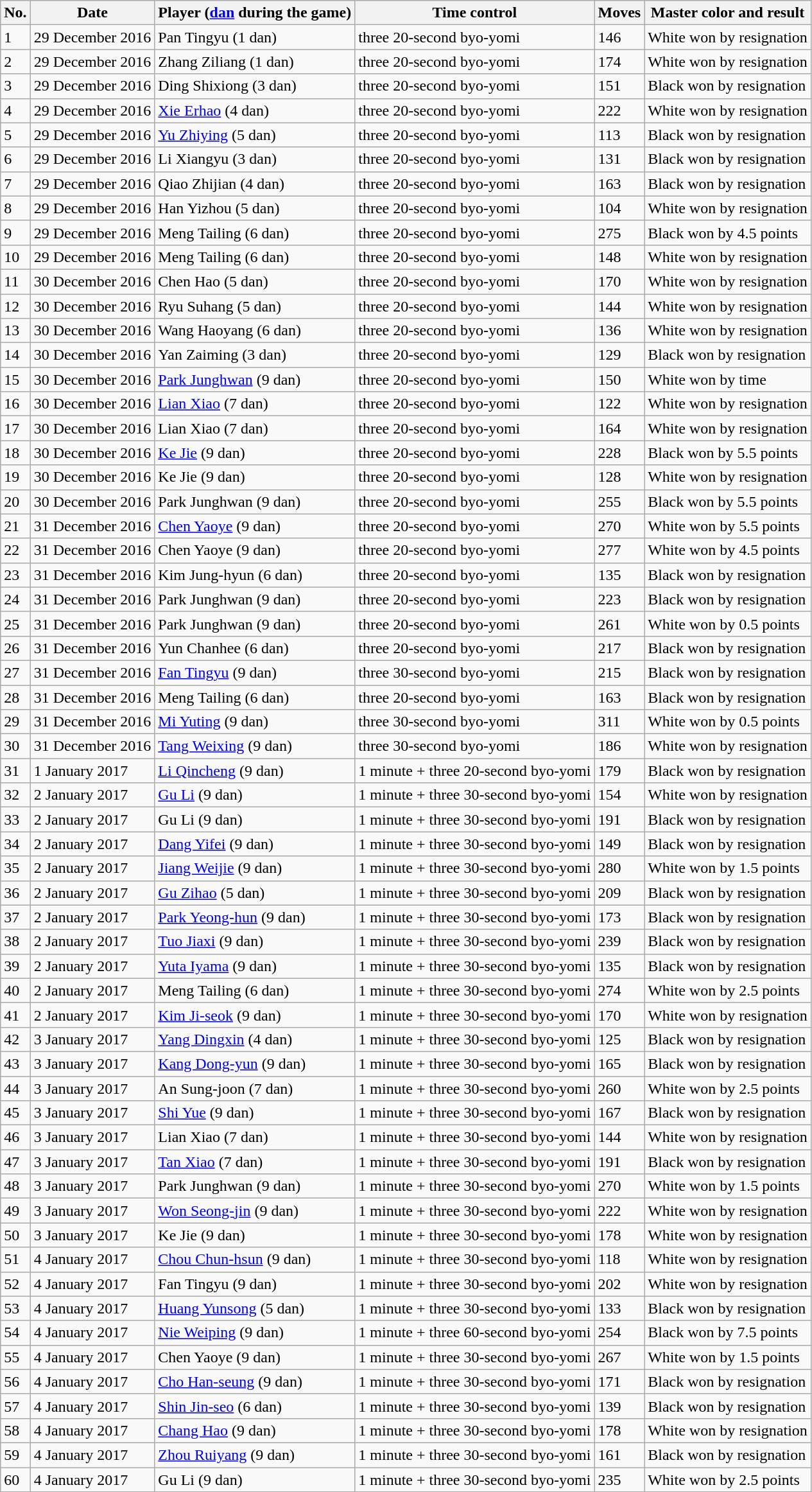<table class="wikitable">
<tr>
<th>No.</th>
<th>Date</th>
<th>Player (<a href='#'>dan</a> during the game)</th>
<th>Time control</th>
<th>Moves</th>
<th>Master color and result</th>
</tr>
<tr>
<td>1</td>
<td>29 December 2016</td>
<td> Pan Tingyu (1 dan)</td>
<td>three 20-second byo-yomi</td>
<td>146</td>
<td>White won by resignation</td>
</tr>
<tr>
<td>2</td>
<td>29 December 2016</td>
<td>  Zhang Ziliang (1 dan)</td>
<td>three 20-second byo-yomi</td>
<td>174</td>
<td>White won by resignation</td>
</tr>
<tr>
<td>3</td>
<td>29 December 2016</td>
<td>  Ding Shixiong (3 dan)</td>
<td>three 20-second byo-yomi</td>
<td>151</td>
<td>Black won by resignation</td>
</tr>
<tr>
<td>4</td>
<td>29 December 2016</td>
<td>  <a href='#'>Xie Erhao</a> (4 dan)</td>
<td>three 20-second byo-yomi</td>
<td>222</td>
<td>White won by resignation</td>
</tr>
<tr>
<td>5</td>
<td>29 December 2016</td>
<td>  <a href='#'>Yu Zhiying</a> (5 dan)</td>
<td>three 20-second byo-yomi</td>
<td>113</td>
<td>Black won by resignation</td>
</tr>
<tr>
<td>6</td>
<td>29 December 2016</td>
<td>  Li Xiangyu (3 dan)</td>
<td>three 20-second byo-yomi</td>
<td>131</td>
<td>Black won by resignation</td>
</tr>
<tr>
<td>7</td>
<td>29 December 2016</td>
<td>  Qiao Zhijian (4 dan)</td>
<td>three 20-second byo-yomi</td>
<td>163</td>
<td>Black won by resignation</td>
</tr>
<tr>
<td>8</td>
<td>29 December 2016</td>
<td>  Han Yizhou (5 dan)</td>
<td>three 20-second byo-yomi</td>
<td>104</td>
<td>White won by resignation</td>
</tr>
<tr>
<td>9</td>
<td>29 December 2016</td>
<td>  Meng Tailing (6 dan)</td>
<td>three 20-second byo-yomi</td>
<td>275</td>
<td>Black won by 4.5 points</td>
</tr>
<tr>
<td>10</td>
<td>29 December 2016</td>
<td>  Meng Tailing (6 dan)</td>
<td>three 20-second byo-yomi</td>
<td>148</td>
<td>White won by resignation</td>
</tr>
<tr>
<td>11</td>
<td>30 December 2016</td>
<td>  Chen Hao (5 dan)</td>
<td>three 20-second byo-yomi</td>
<td>170</td>
<td>White won by resignation</td>
</tr>
<tr>
<td>12</td>
<td>30 December 2016</td>
<td>  Ryu Suhang (5 dan)</td>
<td>three 20-second byo-yomi</td>
<td>144</td>
<td>White won by resignation</td>
</tr>
<tr>
<td>13</td>
<td>30 December 2016</td>
<td> Wang Haoyang (6 dan)</td>
<td>three 20-second byo-yomi</td>
<td>136</td>
<td>White won by resignation</td>
</tr>
<tr>
<td>14</td>
<td>30 December 2016</td>
<td> Yan Zaiming (3 dan)</td>
<td>three 20-second byo-yomi</td>
<td>129</td>
<td>Black won by resignation</td>
</tr>
<tr>
<td>15</td>
<td>30 December 2016</td>
<td> <a href='#'>Park Junghwan</a> (9 dan)</td>
<td>three 20-second byo-yomi</td>
<td>150</td>
<td>White won by time</td>
</tr>
<tr>
<td>16</td>
<td>30 December 2016</td>
<td> <a href='#'>Lian Xiao</a> (7 dan)</td>
<td>three 20-second byo-yomi</td>
<td>122</td>
<td>White won by resignation</td>
</tr>
<tr>
<td>17</td>
<td>30 December 2016</td>
<td> Lian Xiao (7 dan)</td>
<td>three 20-second byo-yomi</td>
<td>164</td>
<td>White won by resignation</td>
</tr>
<tr>
<td>18</td>
<td>30 December 2016</td>
<td> <a href='#'>Ke Jie</a> (9 dan)</td>
<td>three 20-second byo-yomi</td>
<td>228</td>
<td>Black won by 5.5 points</td>
</tr>
<tr>
<td>19</td>
<td>30 December 2016</td>
<td> Ke Jie (9 dan)</td>
<td>three 20-second byo-yomi</td>
<td>128</td>
<td>White won by resignation</td>
</tr>
<tr>
<td>20</td>
<td>30 December 2016</td>
<td> Park Junghwan (9 dan)</td>
<td>three 20-second byo-yomi</td>
<td>255</td>
<td>Black won by 5.5 points</td>
</tr>
<tr>
<td>21</td>
<td>31 December 2016</td>
<td>  <a href='#'>Chen Yaoye</a> (9 dan)</td>
<td>three 20-second byo-yomi</td>
<td>270</td>
<td>White won by 5.5 points</td>
</tr>
<tr>
<td>22</td>
<td>31 December 2016</td>
<td> Chen Yaoye (9 dan)</td>
<td>three 20-second byo-yomi</td>
<td>277</td>
<td>White won by 4.5 points</td>
</tr>
<tr>
<td>23</td>
<td>31 December 2016</td>
<td> Kim Jung-hyun (6 dan)</td>
<td>three 20-second byo-yomi</td>
<td>135</td>
<td>Black won by resignation</td>
</tr>
<tr>
<td>24</td>
<td>31 December 2016</td>
<td> Park Junghwan (9 dan)</td>
<td>three 20-second byo-yomi</td>
<td>223</td>
<td>Black won by resignation</td>
</tr>
<tr>
<td>25</td>
<td>31 December 2016</td>
<td> Park Junghwan (9 dan)</td>
<td>three 20-second byo-yomi</td>
<td>261</td>
<td>White won by 0.5 points</td>
</tr>
<tr>
<td>26</td>
<td>31 December 2016</td>
<td> Yun Chanhee (6 dan)</td>
<td>three 20-second byo-yomi</td>
<td>217</td>
<td>Black won by resignation</td>
</tr>
<tr>
<td>27</td>
<td>31 December 2016</td>
<td> <a href='#'>Fan Tingyu</a> (9 dan)</td>
<td>three 30-second byo-yomi</td>
<td>215</td>
<td>Black won by resignation</td>
</tr>
<tr>
<td>28</td>
<td>31 December 2016</td>
<td> Meng Tailing (6 dan)</td>
<td>three 20-second byo-yomi</td>
<td>163</td>
<td>Black won by resignation</td>
</tr>
<tr>
<td>29</td>
<td>31 December 2016</td>
<td> <a href='#'>Mi Yuting</a> (9 dan)</td>
<td>three 30-second byo-yomi</td>
<td>311</td>
<td>White won by 0.5 points</td>
</tr>
<tr>
<td>30</td>
<td>31 December 2016</td>
<td> <a href='#'>Tang Weixing</a> (9 dan)</td>
<td>three 30-second byo-yomi</td>
<td>186</td>
<td>White won by resignation</td>
</tr>
<tr>
<td>31</td>
<td>1 January 2017</td>
<td> <a href='#'>Li Qincheng</a> (9 dan)</td>
<td>1 minute + three 20-second byo-yomi</td>
<td>179</td>
<td>Black won by resignation</td>
</tr>
<tr>
<td>32</td>
<td>2 January 2017</td>
<td>  <a href='#'>Gu Li</a> (9 dan)</td>
<td>1 minute + three 30-second byo-yomi</td>
<td>154</td>
<td>White won by resignation</td>
</tr>
<tr>
<td>33</td>
<td>2 January 2017</td>
<td> Gu Li (9 dan)</td>
<td>1 minute + three 30-second byo-yomi</td>
<td>191</td>
<td>Black won by resignation</td>
</tr>
<tr>
<td>34</td>
<td>2 January 2017</td>
<td> <a href='#'>Dang Yifei</a> (9 dan)</td>
<td>1 minute + three 30-second byo-yomi</td>
<td>149</td>
<td>Black won by resignation</td>
</tr>
<tr>
<td>35</td>
<td>2 January 2017</td>
<td> <a href='#'>Jiang Weijie</a> (9 dan)</td>
<td>1 minute + three 30-second byo-yomi</td>
<td>280</td>
<td>White won by 1.5 points</td>
</tr>
<tr>
<td>36</td>
<td>2 January 2017</td>
<td> <a href='#'>Gu Zihao</a> (5 dan)</td>
<td>1 minute + three 30-second byo-yomi</td>
<td>209</td>
<td>Black won by resignation</td>
</tr>
<tr>
<td>37</td>
<td>2 January 2017</td>
<td> <a href='#'>Park Yeong-hun</a> (9 dan)</td>
<td>1 minute + three 30-second byo-yomi</td>
<td>173</td>
<td>Black won by resignation</td>
</tr>
<tr>
<td>38</td>
<td>2 January 2017</td>
<td> <a href='#'>Tuo Jiaxi</a> (9 dan)</td>
<td>1 minute + three 30-second byo-yomi</td>
<td>239</td>
<td>Black won by resignation</td>
</tr>
<tr>
<td>39</td>
<td>2 January 2017</td>
<td> <a href='#'>Yuta Iyama</a> (9 dan)</td>
<td>1 minute + three 30-second byo-yomi</td>
<td>135</td>
<td>Black won by resignation</td>
</tr>
<tr>
<td>40</td>
<td>2 January 2017</td>
<td> Meng Tailing (6 dan)</td>
<td>1 minute + three 30-second byo-yomi</td>
<td>274</td>
<td>White won by 2.5 points</td>
</tr>
<tr>
<td>41</td>
<td>2 January 2017</td>
<td> <a href='#'>Kim Ji-seok</a> (9 dan)</td>
<td>1 minute + three 30-second byo-yomi</td>
<td>170</td>
<td>White won by resignation</td>
</tr>
<tr>
<td>42</td>
<td>3 January 2017</td>
<td> <a href='#'>Yang Dingxin</a> (4 dan)</td>
<td>1 minute + three 30-second byo-yomi</td>
<td>125</td>
<td>Black won by resignation</td>
</tr>
<tr>
<td>43</td>
<td>3 January 2017</td>
<td> <a href='#'>Kang Dong-yun</a> (9 dan)</td>
<td>1 minute + three 30-second byo-yomi</td>
<td>165</td>
<td>Black won by resignation</td>
</tr>
<tr>
<td>44</td>
<td>3 January 2017</td>
<td> An Sung-joon (7 dan)</td>
<td>1 minute + three 30-second byo-yomi</td>
<td>260</td>
<td>White won by 2.5 points</td>
</tr>
<tr>
<td>45</td>
<td>3 January 2017</td>
<td> <a href='#'>Shi Yue</a> (9 dan)</td>
<td>1 minute + three 30-second byo-yomi</td>
<td>167</td>
<td>Black won by resignation</td>
</tr>
<tr>
<td>46</td>
<td>3 January 2017</td>
<td> Lian Xiao (7 dan)</td>
<td>1 minute + three 30-second byo-yomi</td>
<td>144</td>
<td>White won by resignation</td>
</tr>
<tr>
<td>47</td>
<td>3 January 2017</td>
<td> <a href='#'>Tan Xiao</a> (7 dan)</td>
<td>1 minute + three 30-second byo-yomi</td>
<td>191</td>
<td>Black won by resignation</td>
</tr>
<tr>
<td>48</td>
<td>3 January 2017</td>
<td>  Park Junghwan (9 dan)</td>
<td>1 minute + three 30-second byo-yomi</td>
<td>270</td>
<td>White won by 1.5 points</td>
</tr>
<tr>
<td>49</td>
<td>3 January 2017</td>
<td> <a href='#'>Won Seong-jin</a> (9 dan)</td>
<td>1 minute + three 30-second byo-yomi</td>
<td>222</td>
<td>White won by resignation</td>
</tr>
<tr>
<td>50</td>
<td>3 January 2017</td>
<td>  Ke Jie (9 dan)</td>
<td>1 minute + three 30-second byo-yomi</td>
<td>178</td>
<td>White won by resignation</td>
</tr>
<tr>
<td>51</td>
<td>4 January 2017</td>
<td>  <a href='#'>Chou Chun-hsun</a> (9 dan)</td>
<td>1 minute + three 30-second byo-yomi</td>
<td>118</td>
<td>White won by resignation</td>
</tr>
<tr>
<td>52</td>
<td>4 January 2017</td>
<td> Fan Tingyu (9 dan)</td>
<td>1 minute + three 30-second byo-yomi</td>
<td>202</td>
<td>White won by resignation</td>
</tr>
<tr>
<td>53</td>
<td>4 January 2017</td>
<td> <a href='#'>Huang Yunsong</a> (5 dan)</td>
<td>1 minute + three 30-second byo-yomi</td>
<td>133</td>
<td>Black won by resignation</td>
</tr>
<tr>
<td>54</td>
<td>4 January 2017</td>
<td> <a href='#'>Nie Weiping</a> (9 dan)</td>
<td>1 minute + three 60-second byo-yomi</td>
<td>254</td>
<td>Black won by 7.5 points</td>
</tr>
<tr>
<td>55</td>
<td>4 January 2017</td>
<td> Chen Yaoye (9 dan)</td>
<td>1 minute + three 30-second byo-yomi</td>
<td>267</td>
<td>White won by 1.5 points</td>
</tr>
<tr>
<td>56</td>
<td>4 January 2017</td>
<td> <a href='#'>Cho Han-seung</a> (9 dan)</td>
<td>1 minute + three 30-second byo-yomi</td>
<td>171</td>
<td>Black won by resignation</td>
</tr>
<tr>
<td>57</td>
<td>4 January 2017</td>
<td> <a href='#'>Shin Jin-seo</a> (6 dan)</td>
<td>1 minute + three 30-second byo-yomi</td>
<td>139</td>
<td>Black won by resignation</td>
</tr>
<tr>
<td>58</td>
<td>4 January 2017</td>
<td> <a href='#'>Chang Hao</a> (9 dan)</td>
<td>1 minute + three 30-second byo-yomi</td>
<td>178</td>
<td>White won by resignation</td>
</tr>
<tr>
<td>59</td>
<td>4 January 2017</td>
<td> <a href='#'>Zhou Ruiyang</a> (9 dan)</td>
<td>1 minute + three 30-second byo-yomi</td>
<td>161</td>
<td>Black won by resignation</td>
</tr>
<tr>
<td>60</td>
<td>4 January 2017</td>
<td> Gu Li (9 dan)</td>
<td>1 minute + three 30-second byo-yomi</td>
<td>235</td>
<td>White won by 2.5 points</td>
</tr>
</table>
